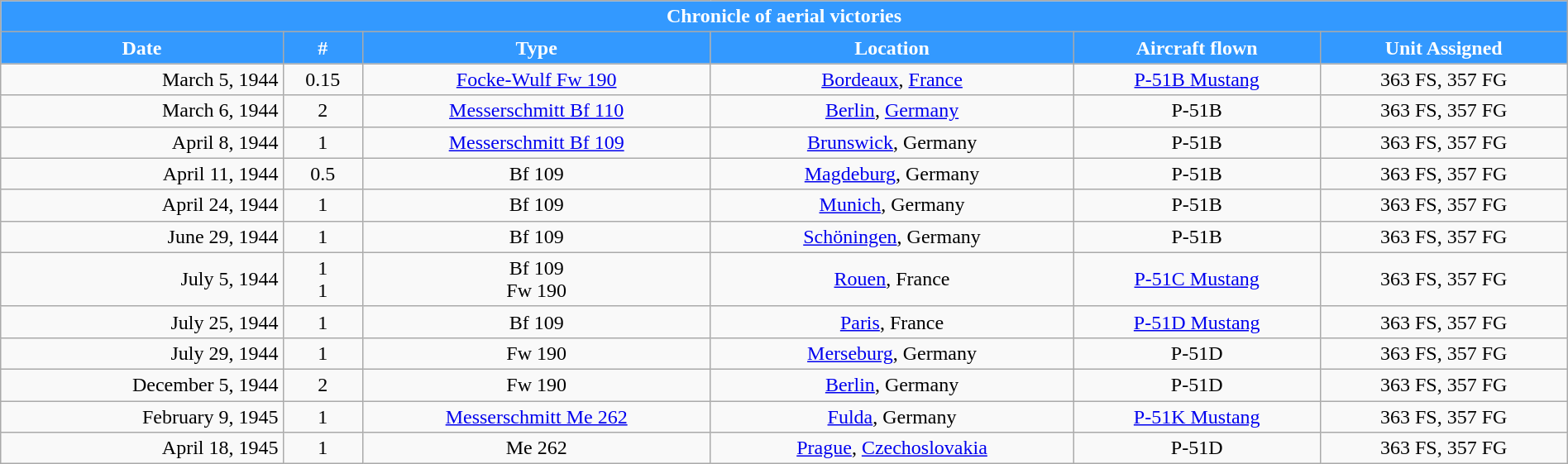<table class="wikitable plainrowheaders collapsible collapsed" style="margin-left: auto; margin-right: auto; border: none; text-align:right; width: 100%;">
<tr style="color:white;">
<th colspan="6" style="background-color: #3399ff">Chronicle of aerial victories</th>
</tr>
<tr style="color:white;">
<th style="background-color: #3399ff">Date</th>
<th style="background-color: #3399ff">#</th>
<th style="background-color: #3399ff">Type</th>
<th style="background-color: #3399ff">Location</th>
<th style="background-color: #3399ff">Aircraft flown</th>
<th style="background-color: #3399ff">Unit Assigned</th>
</tr>
<tr>
<td>March 5, 1944</td>
<td align=center>0.15</td>
<td align=center><a href='#'>Focke-Wulf Fw 190</a></td>
<td align=center><a href='#'>Bordeaux</a>, <a href='#'>France</a></td>
<td align=center><a href='#'>P-51B Mustang</a></td>
<td align=center>363 FS, 357 FG</td>
</tr>
<tr>
<td>March 6, 1944</td>
<td align=center>2</td>
<td align=center><a href='#'>Messerschmitt Bf 110</a></td>
<td align=center><a href='#'>Berlin</a>, <a href='#'>Germany</a></td>
<td align=center>P-51B</td>
<td align=center>363 FS, 357 FG</td>
</tr>
<tr>
<td>April 8, 1944</td>
<td align=center>1</td>
<td align=center><a href='#'>Messerschmitt Bf 109</a></td>
<td align=center><a href='#'>Brunswick</a>, Germany</td>
<td align=center>P-51B</td>
<td align=center>363 FS, 357 FG</td>
</tr>
<tr>
<td>April 11, 1944</td>
<td align=center>0.5</td>
<td align=center>Bf 109</td>
<td align=center><a href='#'>Magdeburg</a>, Germany</td>
<td align=center>P-51B</td>
<td align=center>363 FS, 357 FG</td>
</tr>
<tr>
<td>April 24, 1944</td>
<td align=center>1</td>
<td align=center>Bf 109</td>
<td align=center><a href='#'>Munich</a>, Germany</td>
<td align=center>P-51B</td>
<td align=center>363 FS, 357 FG</td>
</tr>
<tr>
<td>June 29, 1944</td>
<td align=center>1</td>
<td align=center>Bf 109</td>
<td align=center><a href='#'>Schöningen</a>, Germany</td>
<td align=center>P-51B</td>
<td align=center>363 FS, 357 FG</td>
</tr>
<tr>
<td>July 5, 1944</td>
<td align=center>1<br>1</td>
<td align=center>Bf 109<br>Fw 190</td>
<td align=center><a href='#'>Rouen</a>, France</td>
<td align=center><a href='#'>P-51C Mustang</a></td>
<td align=center>363 FS, 357 FG</td>
</tr>
<tr>
<td>July 25, 1944</td>
<td align=center>1</td>
<td align=center>Bf 109</td>
<td align=center><a href='#'>Paris</a>, France</td>
<td align=center><a href='#'>P-51D Mustang</a></td>
<td align=center>363 FS, 357 FG</td>
</tr>
<tr>
<td>July 29, 1944</td>
<td align=center>1</td>
<td align=center>Fw 190</td>
<td align=center><a href='#'>Merseburg</a>, Germany</td>
<td align=center>P-51D</td>
<td align=center>363 FS, 357 FG</td>
</tr>
<tr>
<td>December 5, 1944</td>
<td align=center>2</td>
<td align=center>Fw 190</td>
<td align=center><a href='#'>Berlin</a>, Germany</td>
<td align=center>P-51D</td>
<td align=center>363 FS, 357 FG</td>
</tr>
<tr>
<td>February 9, 1945</td>
<td align=center>1</td>
<td align=center><a href='#'>Messerschmitt Me 262</a></td>
<td align=center><a href='#'>Fulda</a>, Germany</td>
<td align=center><a href='#'>P-51K Mustang</a></td>
<td align=center>363 FS, 357 FG</td>
</tr>
<tr>
<td>April 18, 1945</td>
<td align=center>1</td>
<td align=center>Me 262</td>
<td align=center><a href='#'>Prague</a>, <a href='#'>Czechoslovakia</a></td>
<td align=center>P-51D</td>
<td align=center>363 FS, 357 FG</td>
</tr>
<tr>
</tr>
</table>
